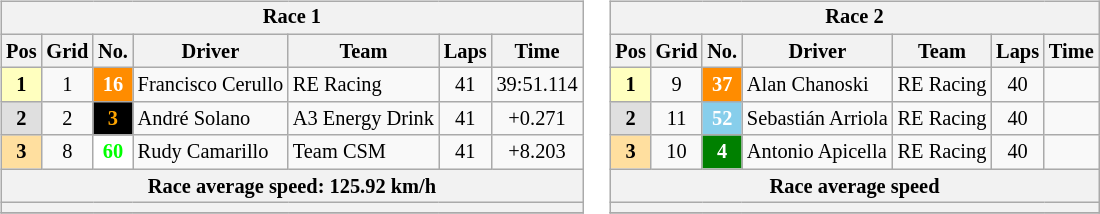<table>
<tr>
<td><br><table class="wikitable"  style="font-size: 85%">
<tr valign="top">
<th colspan=7>Race 1</th>
</tr>
<tr>
<th>Pos</th>
<th>Grid</th>
<th>No.</th>
<th>Driver</th>
<th>Team</th>
<th>Laps</th>
<th>Time</th>
</tr>
<tr>
<td style="background:#FFFFBF;" align="center"><strong>1</strong></td>
<td align="center">1</td>
<td style="background:#FF8C00; color: white;" align="center"><strong>16</strong></td>
<td> Francisco Cerullo</td>
<td> RE Racing</td>
<td align="center">41</td>
<td align="center">39:51.114</td>
</tr>
<tr>
<td style="background:#DFDFDF;" align="center"><strong>2</strong></td>
<td align="center">2</td>
<td style="background:black; color:orange;" align="center"><strong>3</strong></td>
<td> André Solano</td>
<td> A3 Energy Drink</td>
<td align="center">41</td>
<td align="center">+0.271</td>
</tr>
<tr>
<td style="background:#FFDF9F;" align="center"><strong>3</strong></td>
<td align="center">8</td>
<td style="background:white; color:#00FF00;" align="center"><strong>60</strong></td>
<td> Rudy Camarillo</td>
<td> Team CSM</td>
<td align="center">41</td>
<td align="center">+8.203</td>
</tr>
<tr>
<th colspan=7>Race average speed: 125.92 km/h</th>
</tr>
<tr>
<th colspan=7></th>
</tr>
<tr>
</tr>
</table>
</td>
<td valign="top"><br><table class="wikitable" style="font-size: 85%">
<tr>
<th colspan=7>Race 2</th>
</tr>
<tr>
<th>Pos</th>
<th>Grid</th>
<th>No.</th>
<th>Driver</th>
<th>Team</th>
<th>Laps</th>
<th>Time</th>
</tr>
<tr>
<td style="background:#FFFFBF;" align="center"><strong>1</strong></td>
<td align="center">9</td>
<td style="background:#FF8C00; color: white;" align="center"><strong>37</strong></td>
<td> Alan Chanoski</td>
<td> RE Racing</td>
<td align="center">40</td>
<td align="center"></td>
</tr>
<tr>
<td style="background:#DFDFDF;" align="center"><strong>2</strong></td>
<td align="center">11</td>
<td style="background:#87CEEB; color:white;" align="center"><strong>52</strong></td>
<td> Sebastián Arriola</td>
<td> RE Racing</td>
<td align="center">40</td>
<td align="center"></td>
</tr>
<tr>
<td style="background:#FFDF9F;" align="center"><strong>3</strong></td>
<td align="center">10</td>
<td style="background:green; color:white;" align="center"><strong>4</strong></td>
<td> Antonio Apicella</td>
<td> RE Racing</td>
<td align="center">40</td>
<td align="center"></td>
</tr>
<tr>
<th colspan=7>Race average speed</th>
</tr>
<tr>
<th colspan=7></th>
</tr>
<tr>
</tr>
</table>
</td>
</tr>
</table>
